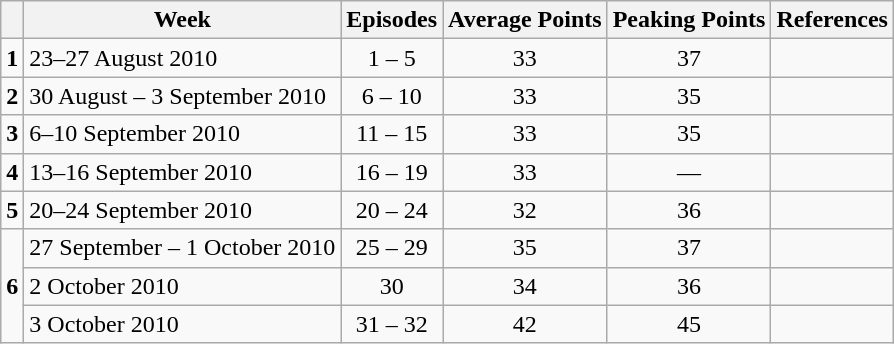<table class="wikitable">
<tr>
<th></th>
<th>Week</th>
<th>Episodes</th>
<th>Average Points</th>
<th>Peaking Points</th>
<th>References</th>
</tr>
<tr>
<td style="text-align:center;"><strong>1</strong></td>
<td>23–27 August 2010</td>
<td style="text-align:center;">1 – 5</td>
<td style="text-align:center;">33</td>
<td style="text-align:center;">37</td>
<td></td>
</tr>
<tr>
<td style="text-align:center;"><strong>2</strong></td>
<td>30 August – 3 September 2010</td>
<td style="text-align:center;">6 – 10</td>
<td style="text-align:center;">33</td>
<td style="text-align:center;">35</td>
<td></td>
</tr>
<tr>
<td style="text-align:center;"><strong>3</strong></td>
<td>6–10 September 2010</td>
<td style="text-align:center;">11 – 15</td>
<td style="text-align:center;">33</td>
<td style="text-align:center;">35</td>
<td></td>
</tr>
<tr>
<td style="text-align:center;"><strong>4</strong></td>
<td>13–16 September 2010</td>
<td style="text-align:center;">16 – 19</td>
<td style="text-align:center;">33</td>
<td style="text-align:center;">—</td>
<td></td>
</tr>
<tr>
<td style="text-align:center;"><strong>5</strong></td>
<td>20–24 September 2010</td>
<td style="text-align:center;">20 – 24</td>
<td style="text-align:center;">32</td>
<td style="text-align:center;">36</td>
<td></td>
</tr>
<tr>
<td rowspan=3 style="text-align:center;"><strong>6</strong></td>
<td>27 September – 1 October 2010</td>
<td style="text-align:center;">25 – 29</td>
<td style="text-align:center;">35</td>
<td style="text-align:center;">37</td>
<td></td>
</tr>
<tr>
<td>2 October 2010</td>
<td style="text-align:center;">30</td>
<td style="text-align:center;">34</td>
<td style="text-align:center;">36</td>
<td></td>
</tr>
<tr>
<td>3 October 2010</td>
<td style="text-align:center;">31 – 32</td>
<td style="text-align:center;">42</td>
<td style="text-align:center;">45</td>
<td></td>
</tr>
</table>
